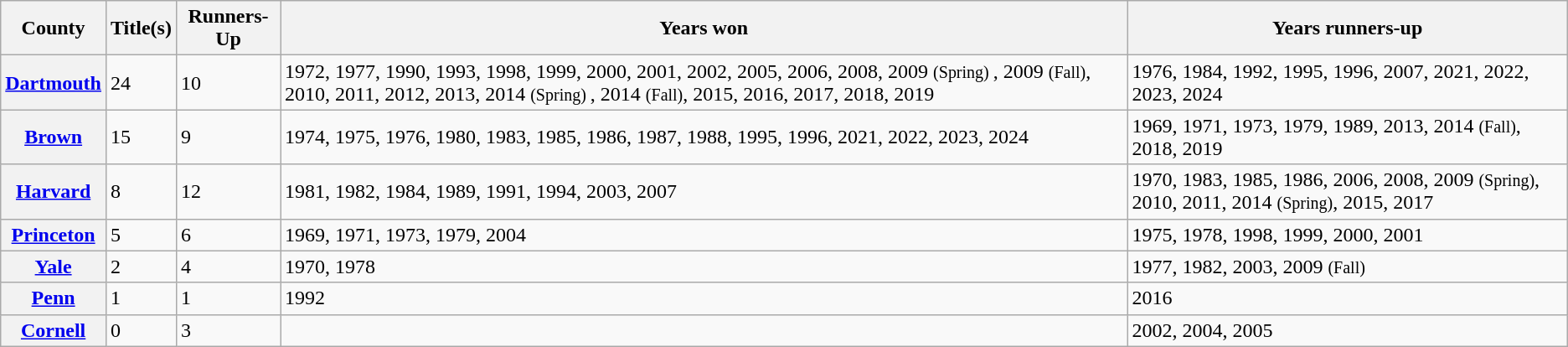<table class="wikitable plainrowheaders sortable">
<tr>
<th>County</th>
<th scope="col">Title(s)</th>
<th class="unsortable" scope="col">Runners-Up</th>
<th class="unsortable" scope="col">Years won</th>
<th>Years runners-up</th>
</tr>
<tr>
<th scope="row"><a href='#'>Dartmouth</a></th>
<td>24</td>
<td>10</td>
<td>1972, 1977, 1990, 1993, 1998, 1999, 2000, 2001, 2002, 2005, 2006, 2008, 2009 <small>(Spring) </small>, 2009 <small>(Fall)</small>, 2010, 2011, 2012, 2013, 2014 <small>(Spring) </small>, 2014 <small>(Fall)</small>, 2015, 2016, 2017, 2018, 2019</td>
<td>1976, 1984, 1992, 1995, 1996, 2007, 2021, 2022, 2023, 2024</td>
</tr>
<tr>
<th scope="row"><a href='#'>Brown</a></th>
<td>15</td>
<td>9</td>
<td>1974, 1975, 1976, 1980, 1983, 1985, 1986, 1987, 1988, 1995, 1996, 2021, 2022, 2023, 2024</td>
<td>1969, 1971, 1973, 1979, 1989, 2013, 2014 <small>(Fall)</small>, 2018, 2019</td>
</tr>
<tr>
<th scope="row"><a href='#'>Harvard</a></th>
<td>8</td>
<td>12</td>
<td>1981, 1982, 1984, 1989, 1991, 1994, 2003, 2007</td>
<td>1970, 1983, 1985, 1986, 2006, 2008, 2009 <small>(Spring)</small>, 2010, 2011, 2014 <small>(Spring)</small>, 2015, 2017</td>
</tr>
<tr>
<th scope="row"><a href='#'>Princeton</a></th>
<td>5</td>
<td>6</td>
<td>1969, 1971, 1973, 1979, 2004</td>
<td>1975, 1978, 1998, 1999, 2000, 2001</td>
</tr>
<tr>
<th scope="row"><a href='#'>Yale</a></th>
<td>2</td>
<td>4</td>
<td>1970, 1978</td>
<td>1977, 1982, 2003, 2009 <small>(Fall)</small></td>
</tr>
<tr>
<th scope="row"><a href='#'>Penn</a></th>
<td>1</td>
<td>1</td>
<td>1992</td>
<td>2016</td>
</tr>
<tr>
<th scope="row"><a href='#'>Cornell</a></th>
<td>0</td>
<td>3</td>
<td></td>
<td>2002, 2004, 2005</td>
</tr>
</table>
